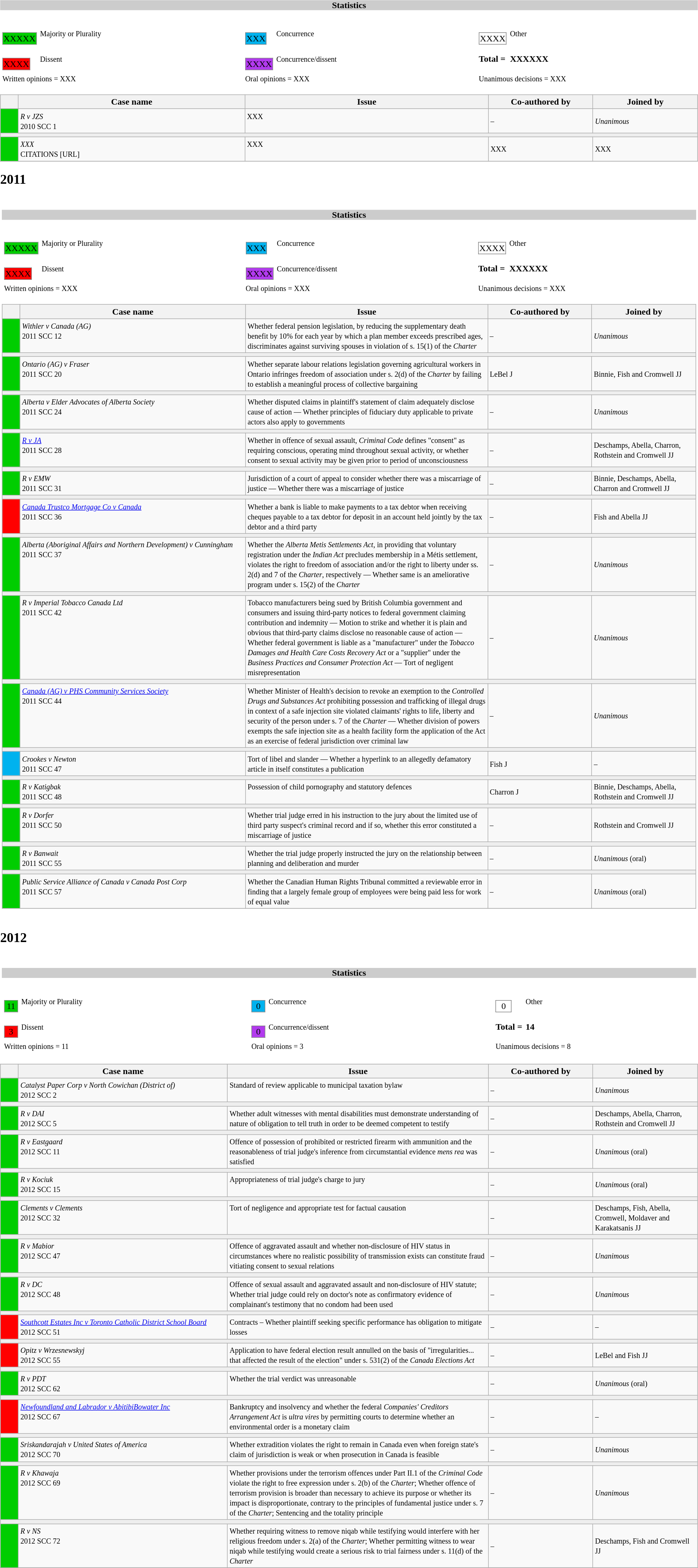<table width=100%>
<tr>
<td><br><table width=100% align=center cellpadding=0 cellspacing=0>
<tr>
<th bgcolor=#CCCCCC>Statistics</th>
</tr>
<tr>
<td><br><table width=100% cellpadding="2" cellspacing="2" border="0"width=25px>
<tr>
<td><br><table border="1" style="border-collapse:collapse;">
<tr>
<td align=center bgcolor=#00CD00 width=25px>XXXXX</td>
</tr>
</table>
</td>
<td><small>Majority or Plurality</small></td>
<td width=25px><br><table border="1" style="border-collapse:collapse;">
<tr>
<td align=center width=25px bgcolor=#00B2EE>XXX</td>
</tr>
</table>
</td>
<td><small>Concurrence</small></td>
<td width=25px><br><table border="1" style="border-collapse:collapse;">
<tr>
<td align=center width=25px bgcolor=white>XXXX</td>
</tr>
</table>
</td>
<td><small>Other</small></td>
</tr>
<tr>
<td width=25px><br><table border="1" style="border-collapse:collapse;">
<tr>
<td align=center width=25px bgcolor=red>XXXX</td>
</tr>
</table>
</td>
<td><small>Dissent</small></td>
<td width=25px><br><table border="1" style="border-collapse:collapse;">
<tr>
<td align=center width=25px bgcolor=#B23AEE>XXXX</td>
</tr>
</table>
</td>
<td><small>Concurrence/dissent</small></td>
<td white-space: nowrap><strong>Total = </strong></td>
<td><strong>XXXXXX</strong></td>
</tr>
<tr>
<td colspan=2><small>Written opinions = XXX</small></td>
<td colspan=2><small>Oral opinions = XXX</small></td>
<td colspan=2><small> Unanimous decisions = XXX</small></td>
</tr>
</table>
<table class="wikitable" width=100%>
<tr bgcolor="#CCCCCC">
<th width=25px></th>
<th width=32.5%>Case name</th>
<th>Issue</th>
<th width=15%>Co-authored by</th>
<th width=15%>Joined by</th>
</tr>
<tr>
<td bgcolor="00cd00"></td>
<td align=left valign=top><small><em>R v JZS</em><br> 2010 SCC 1 </small></td>
<td valign=top><small> XXX</small></td>
<td><small> –</small></td>
<td><small> <em>Unanimous</em></small></td>
</tr>
<tr>
<td bgcolor=#EEEEEE colspan=5 valign=top><small></small></td>
</tr>
<tr>
<td bgcolor="00cd00"></td>
<td align=left valign=top><small><em>XXX</em><br> CITATIONS [URL]</small></td>
<td valign=top><small>XXX</small></td>
<td><small> XXX</small></td>
<td><small> XXX</small></td>
</tr>
<tr>
</tr>
</table>
<h2>2011</h2><table width=100%>
<tr>
<td><br><table width=100% align=center cellpadding=0 cellspacing=0>
<tr>
<th bgcolor=#CCCCCC>Statistics</th>
</tr>
<tr>
<td><br><table width=100% cellpadding="2" cellspacing="2" border="0"width=25px>
<tr>
<td><br><table border="1" style="border-collapse:collapse;">
<tr>
<td align=center bgcolor=#00CD00 width=25px>XXXXX</td>
</tr>
</table>
</td>
<td><small>Majority or Plurality</small></td>
<td width=25px><br><table border="1" style="border-collapse:collapse;">
<tr>
<td align=center width=25px bgcolor=#00B2EE>XXX</td>
</tr>
</table>
</td>
<td><small>Concurrence</small></td>
<td width=25px><br><table border="1" style="border-collapse:collapse;">
<tr>
<td align=center width=25px bgcolor=white>XXXX</td>
</tr>
</table>
</td>
<td><small>Other</small></td>
</tr>
<tr>
<td width=25px><br><table border="1" style="border-collapse:collapse;">
<tr>
<td align=center width=25px bgcolor=red>XXXX</td>
</tr>
</table>
</td>
<td><small>Dissent</small></td>
<td width=25px><br><table border="1" style="border-collapse:collapse;">
<tr>
<td align=center width=25px bgcolor=#B23AEE>XXXX</td>
</tr>
</table>
</td>
<td><small>Concurrence/dissent</small></td>
<td white-space: nowrap><strong>Total = </strong></td>
<td><strong>XXXXXX</strong></td>
</tr>
<tr>
<td colspan=2><small>Written opinions = XXX</small></td>
<td colspan=2><small>Oral opinions = XXX</small></td>
<td colspan=2><small> Unanimous decisions = XXX</small></td>
</tr>
</table>
<table class="wikitable" width=100%>
<tr bgcolor="#CCCCCC">
<th width=25px></th>
<th width=32.5%>Case name</th>
<th>Issue</th>
<th width=15%>Co-authored by</th>
<th width=15%>Joined by</th>
</tr>
<tr>
<td bgcolor="00cd00"></td>
<td align=left valign=top><small><em>Withler v Canada (AG)</em><br> 2011 SCC 12 </small></td>
<td valign=top><small> Whether federal pension legislation, by reducing the supplementary death benefit by 10% for each year by which a plan member exceeds prescribed ages, discriminates against surviving spouses in violation of s. 15(1) of the <em>Charter</em></small></td>
<td><small> –</small></td>
<td><small>  <em>Unanimous</em></small></td>
</tr>
<tr>
<td bgcolor=#EEEEEE colspan=5 valign=top><small></small></td>
</tr>
<tr>
<td bgcolor="00cd00"></td>
<td align=left valign=top><small><em>Ontario (AG) v Fraser</em><br> 2011 SCC 20 </small></td>
<td valign=top><small> Whether separate labour relations legislation governing agricultural workers in Ontario infringes freedom of association under s. 2(d) of the <em>Charter</em> by failing to establish a meaningful process of collective bargaining</small></td>
<td><small> LeBel J</small></td>
<td><small> Binnie, Fish and Cromwell JJ</small></td>
</tr>
<tr>
<td bgcolor=#EEEEEE colspan=5 valign=top><small></small></td>
</tr>
<tr>
<td bgcolor="00cd00"></td>
<td align=left valign=top><small><em>Alberta v Elder Advocates of Alberta Society</em><br> 2011 SCC 24 </small></td>
<td valign=top><small> Whether disputed claims in plaintiff's statement of claim adequately disclose cause of action — Whether principles of fiduciary duty applicable to private actors also apply to governments</small></td>
<td><small> –</small></td>
<td><small> <em>Unanimous</em></small></td>
</tr>
<tr>
<td bgcolor=#EEEEEE colspan=5 valign=top><small></small></td>
</tr>
<tr>
<td bgcolor="00cd00"></td>
<td align=left valign=top><small><em><a href='#'>R v JA</a></em><br> 2011 SCC 28 </small></td>
<td valign=top><small>Whether in offence of sexual assault, <em>Criminal Code</em> defines "consent" as requiring conscious, operating mind throughout sexual activity, or whether consent to sexual activity may be given prior to period of unconsciousness</small></td>
<td><small> –</small></td>
<td><small> Deschamps, Abella, Charron, Rothstein and Cromwell JJ</small></td>
</tr>
<tr>
<td bgcolor=#EEEEEE colspan=5 valign=top><small></small></td>
</tr>
<tr>
<td bgcolor="00cd00"></td>
<td align=left valign=top><small><em>R v EMW</em><br> 2011 SCC 31 </small></td>
<td valign=top><small> Jurisdiction of a court of appeal to consider whether there was a miscarriage of justice — Whether there was a miscarriage of justice</small></td>
<td><small> –</small></td>
<td><small> Binnie, Deschamps, Abella, Charron and Cromwell JJ</small></td>
</tr>
<tr>
<td bgcolor=#EEEEEE colspan=5 valign=top><small></small></td>
</tr>
<tr>
<td bgcolor="red"></td>
<td align=left valign=top><small><em><a href='#'>Canada Trustco Mortgage Co v Canada</a></em><br> 2011 SCC 36 </small></td>
<td valign=top><small>Whether a bank is liable to make payments to a tax debtor when receiving cheques payable to a tax debtor for deposit in an account held jointly by the tax debtor and a third party</small></td>
<td><small> –</small></td>
<td><small> Fish and Abella JJ</small></td>
</tr>
<tr>
<td bgcolor=#EEEEEE colspan=5 valign=top><small></small></td>
</tr>
<tr>
<td bgcolor="00cd00"></td>
<td align=left valign=top><small><em>Alberta (Aboriginal Affairs and Northern Development) v Cunningham</em><br> 2011 SCC 37 </small></td>
<td valign=top><small> Whether the <em>Alberta Metis Settlements Act</em>, in providing that voluntary registration under the <em>Indian Act</em> precludes membership in a Métis settlement, violates the right to freedom of association and/or the right to liberty under ss. 2(d) and 7 of the <em>Charter</em>, respectively — Whether same is an ameliorative program under s. 15(2) of the <em>Charter</em></small></td>
<td><small> –</small></td>
<td><small> <em>Unanimous</em></small></td>
</tr>
<tr>
<td bgcolor=#EEEEEE colspan=5 valign=top><small></small></td>
</tr>
<tr>
<td bgcolor="00cd00"></td>
<td align=left valign=top><small><em>R v Imperial Tobacco Canada Ltd</em><br> 2011 SCC 42 </small></td>
<td valign=top><small> Tobacco manufacturers being sued by British Columbia government and consumers and issuing third-party notices to federal government claiming contribution and indemnity — Motion to strike and whether it is plain and obvious that third-party claims disclose no reasonable cause of action — Whether federal government is liable as a "manufacturer" under the <em>Tobacco Damages and Health Care Costs Recovery Act</em> or a "supplier" under the <em>Business Practices and Consumer Protection Act</em> — Tort of negligent misrepresentation</small></td>
<td><small> –</small></td>
<td><small> <em>Unanimous</em></small></td>
</tr>
<tr>
<td bgcolor=#EEEEEE colspan=5 valign=top><small></small></td>
</tr>
<tr>
<td bgcolor="00cd00"></td>
<td align=left valign=top><small><em><a href='#'>Canada (AG) v PHS Community Services Society</a></em><br> 2011 SCC 44 </small></td>
<td valign=top><small> Whether Minister of Health's decision to revoke an exemption to the <em>Controlled Drugs and Substances Act</em> prohibiting possession and trafficking of illegal drugs in context of a safe injection site violated claimants' rights to life, liberty and security of the person under s. 7 of the <em>Charter</em> — Whether division of powers exempts the safe injection site as a health facility form the application of the Act as an exercise of federal jurisdiction over criminal law</small></td>
<td><small> –</small></td>
<td><small> <em>Unanimous</em></small></td>
</tr>
<tr>
<td bgcolor=#EEEEEE colspan=5 valign=top><small></small></td>
</tr>
<tr>
<td bgcolor="00B2EE"></td>
<td align=left valign=top><small><em>Crookes v Newton</em><br> 2011 SCC 47 </small></td>
<td valign=top><small> Tort of libel and slander — Whether a hyperlink to an allegedly defamatory article in itself constitutes a publication</small></td>
<td><small> Fish J</small></td>
<td><small> –</small></td>
</tr>
<tr>
<td bgcolor=#EEEEEE colspan=5 valign=top><small></small></td>
</tr>
<tr>
<td bgcolor="00cd00"></td>
<td align=left valign=top><small><em>R v Katigbak</em><br> 2011 SCC 48 </small></td>
<td valign=top><small> Possession of child pornography and statutory defences</small></td>
<td><small> Charron J</small></td>
<td><small> Binnie, Deschamps, Abella, Rothstein and Cromwell JJ</small></td>
</tr>
<tr>
<td bgcolor=#EEEEEE colspan=5 valign=top><small></small></td>
</tr>
<tr>
<td bgcolor="00cd00"></td>
<td align=left valign=top><small><em>R v Dorfer</em><br> 2011 SCC 50 </small></td>
<td valign=top><small> Whether trial judge erred in his instruction to the jury about the limited use of third party suspect's criminal record and if so, whether this error constituted a miscarriage of justice</small></td>
<td><small> –</small></td>
<td><small> Rothstein and Cromwell JJ</small></td>
</tr>
<tr>
<td bgcolor=#EEEEEE colspan=5 valign=top><small></small></td>
</tr>
<tr>
<td bgcolor="00cd00"></td>
<td align=left valign=top><small><em>R v Banwait</em><br> 2011 SCC 55 </small></td>
<td valign=top><small> Whether the trial judge properly instructed the jury on the relationship between planning and deliberation and murder</small></td>
<td><small> –</small></td>
<td><small> <em>Unanimous</em> (oral)</small></td>
</tr>
<tr>
<td bgcolor=#EEEEEE colspan=5 valign=top><small></small></td>
</tr>
<tr>
<td bgcolor="00cd00"></td>
<td align=left valign=top><small><em>Public Service Alliance of Canada v Canada Post Corp</em><br> 2011 SCC 57 </small></td>
<td valign=top><small> Whether the Canadian Human Rights Tribunal committed a reviewable error in finding that a largely female group of employees were being paid less for work of equal value</small></td>
<td><small> –</small></td>
<td><small> <em>Unanimous</em> (oral)</small></td>
</tr>
<tr>
</tr>
</table>
</td>
</tr>
</table>
</td>
</tr>
</table>
<h2>2012</h2><table width=100%>
<tr>
<td><br><table width=100% align=center cellpadding=0 cellspacing=0>
<tr>
<th bgcolor=#CCCCCC>Statistics</th>
</tr>
<tr>
<td><br><table width=100% cellpadding="2" cellspacing="2" border="0"width=25px>
<tr>
<td><br><table border="1" style="border-collapse:collapse;">
<tr>
<td align=center bgcolor=#00CD00 width=25px>11</td>
</tr>
</table>
</td>
<td><small>Majority or Plurality</small></td>
<td width=25px><br><table border="1" style="border-collapse:collapse;">
<tr>
<td align=center width=25px bgcolor=#00B2EE>0</td>
</tr>
</table>
</td>
<td><small>Concurrence</small></td>
<td width=25px><br><table border="1" style="border-collapse:collapse;">
<tr>
<td align=center width=25px bgcolor=white>0</td>
</tr>
</table>
</td>
<td><small>Other</small></td>
</tr>
<tr>
<td width=25px><br><table border="1" style="border-collapse:collapse;">
<tr>
<td align=center width=25px bgcolor=red>3</td>
</tr>
</table>
</td>
<td><small>Dissent</small></td>
<td width=25px><br><table border="1" style="border-collapse:collapse;">
<tr>
<td align=center width=25px bgcolor=#B23AEE>0</td>
</tr>
</table>
</td>
<td><small>Concurrence/dissent</small></td>
<td white-space: nowrap><strong>Total = </strong></td>
<td><strong>14</strong></td>
</tr>
<tr>
<td colspan=2><small>Written opinions = 11</small></td>
<td colspan=2><small>Oral opinions = 3</small></td>
<td colspan=2><small> Unanimous decisions = 8</small></td>
</tr>
</table>
</td>
</tr>
</table>
</td>
</tr>
</table>
<table class="wikitable" width=100%>
<tr bgcolor="#CCCCCC">
<th width=25px></th>
<th width=30%>Case name</th>
<th>Issue</th>
<th width=15%>Co-authored by</th>
<th width=15%>Joined by</th>
</tr>
<tr>
<td bgcolor="00cd00"></td>
<td align=left valign=top><small><em>Catalyst Paper Corp v North Cowichan (District of)</em><br> 2012 SCC 2 </small></td>
<td valign=top><small> Standard of review applicable to municipal taxation bylaw</small></td>
<td><small> –</small></td>
<td><small>  <em>Unanimous</em></small></td>
</tr>
<tr>
<td bgcolor=#EEEEEE colspan=5 valign=top><small></small></td>
</tr>
<tr>
<td bgcolor="00cd00"></td>
<td align=left valign=top><small><em>R v DAI</em><br> 2012 SCC 5 </small></td>
<td valign=top><small>Whether adult witnesses with mental disabilities must demonstrate understanding of nature of obligation to tell truth in order to be deemed competent to testify</small></td>
<td><small> –</small></td>
<td><small> Deschamps, Abella, Charron, Rothstein and Cromwell JJ</small></td>
</tr>
<tr>
<td bgcolor=#EEEEEE colspan=5 valign=top><small></small></td>
</tr>
<tr>
<td bgcolor="00cd00"></td>
<td align=left valign=top><small><em>R v Eastgaard</em><br> 2012 SCC 11 </small></td>
<td valign=top><small>Offence of possession of prohibited or restricted firearm with ammunition and the reasonableness of trial judge's inference from circumstantial evidence <em>mens rea</em> was satisfied</small></td>
<td><small> –</small></td>
<td><small> <em>Unanimous</em> (oral)</small></td>
</tr>
<tr>
<td bgcolor=#EEEEEE colspan=5 valign=top><small></small></td>
</tr>
<tr>
<td bgcolor="00cd00"></td>
<td align=left valign=top><small><em>R v Kociuk</em><br> 2012 SCC 15 </small></td>
<td valign=top><small>Appropriateness of trial judge's charge to jury</small></td>
<td><small> –</small></td>
<td><small> <em>Unanimous</em> (oral)</small></td>
</tr>
<tr>
<td bgcolor=#EEEEEE colspan=5 valign=top><small></small></td>
</tr>
<tr>
<td bgcolor="00cd00"></td>
<td align=left valign=top><small><em>Clements v Clements</em><br> 2012 SCC 32 </small></td>
<td valign=top><small>Tort of negligence and appropriate test for factual causation</small></td>
<td><small> –</small></td>
<td><small> Deschamps, Fish, Abella, Cromwell, Moldaver and Karakatsanis JJ</small></td>
</tr>
<tr>
<td bgcolor=#EEEEEE colspan=5 valign=top><small></small></td>
</tr>
<tr>
<td bgcolor="00cd00"></td>
<td align=left valign=top><small><em>R v Mabior</em><br> 2012 SCC 47 </small></td>
<td valign=top><small> Offence of aggravated assault and whether non-disclosure of HIV status in circumstances where no realistic possibility of transmission exists can constitute fraud vitiating consent to sexual relations</small></td>
<td><small> –</small></td>
<td><small> <em>Unanimous</em></small></td>
</tr>
<tr>
<td bgcolor=#EEEEEE colspan=5 valign=top><small></small></td>
</tr>
<tr>
<td bgcolor="00cd00"></td>
<td align=left valign=top><small><em>R v DC</em><br> 2012 SCC 48 </small></td>
<td valign=top><small>Offence of sexual assault and aggravated assault and non-disclosure of HIV statute; Whether trial judge could rely on doctor's note as confirmatory evidence of complainant's testimony that no condom had been used</small></td>
<td><small> –</small></td>
<td><small> <em>Unanimous</em></small></td>
</tr>
<tr>
<td bgcolor=#EEEEEE colspan=5 valign=top><small></small></td>
</tr>
<tr>
<td bgcolor="red"></td>
<td align=left valign=top><small><em><a href='#'>Southcott Estates Inc v Toronto Catholic District School Board</a></em><br> 2012 SCC 51 </small></td>
<td valign=top><small>Contracts – Whether plaintiff seeking specific performance has obligation to mitigate losses</small></td>
<td><small> –</small></td>
<td><small> –</small></td>
</tr>
<tr>
<td bgcolor=#EEEEEE colspan=5 valign=top><small></small></td>
</tr>
<tr>
<td bgcolor="red"></td>
<td align=left valign=top><small><em>Opitz v Wrzesnewskyj</em><br> 2012 SCC 55 </small></td>
<td valign=top><small>Application to have federal election result annulled on the basis of "irregularities... that affected the result of the election" under s. 531(2) of the <em>Canada Elections Act</em></small></td>
<td><small> –</small></td>
<td><small> LeBel and Fish JJ</small></td>
</tr>
<tr>
<td bgcolor=#EEEEEE colspan=5 valign=top><small></small></td>
</tr>
<tr>
<td bgcolor="00cd00"></td>
<td align=left valign=top><small><em>R v PDT</em><br> 2012 SCC 62 </small></td>
<td valign=top><small>Whether the trial verdict was unreasonable</small></td>
<td><small> –</small></td>
<td><small> <em>Unanimous</em> (oral)</small></td>
</tr>
<tr>
<td bgcolor=#EEEEEE colspan=5 valign=top><small></small></td>
</tr>
<tr>
<td bgcolor="red"></td>
<td align=left valign=top><small><em><a href='#'>Newfoundland and Labrador v AbitibiBowater Inc</a></em><br> 2012 SCC 67 </small></td>
<td valign=top><small>Bankruptcy and insolvency and whether the federal <em>Companies' Creditors Arrangement Act</em> is <em>ultra vires</em> by permitting courts to determine whether an environmental order is a monetary claim</small></td>
<td><small> –</small></td>
<td><small> –</small></td>
</tr>
<tr>
<td bgcolor=#EEEEEE colspan=5 valign=top><small></small></td>
</tr>
<tr>
<td bgcolor="00cd00"></td>
<td align=left valign=top><small><em>Sriskandarajah v United States of America</em><br> 2012 SCC 70 </small></td>
<td valign=top><small>Whether extradition violates the right to remain in Canada even when foreign state's claim of jurisdiction is weak or when prosecution in Canada is feasible</small></td>
<td><small> –</small></td>
<td><small> <em>Unanimous</em></small></td>
</tr>
<tr>
<td bgcolor=#EEEEEE colspan=5 valign=top><small></small></td>
</tr>
<tr>
<td bgcolor="00cd00"></td>
<td align=left valign=top><small><em>R v Khawaja</em><br> 2012 SCC 69 </small></td>
<td valign=top><small>Whether provisions under the terrorism offences under Part II.1 of the <em>Criminal Code</em> violate the right to free expression under s. 2(b) of the <em>Charter</em>; Whether offence of terrorism provision is broader than necessary to achieve its purpose or whether its impact is disproportionate, contrary to the principles of fundamental justice under s. 7 of the <em>Charter</em>; Sentencing and the totality principle</small></td>
<td><small> –</small></td>
<td><small> <em>Unanimous</em></small></td>
</tr>
<tr>
<td bgcolor=#EEEEEE colspan=5 valign=top><small></small></td>
</tr>
<tr>
<td bgcolor="00cd00"></td>
<td align=left valign=top><small><em>R v NS</em><br> 2012 SCC 72 </small></td>
<td valign=top><small>Whether requiring witness to remove niqab while testifying would interfere with her religious freedom under s. 2(a) of the <em>Charter</em>; Whether permitting witness to wear niqab while testifying would create a serious risk to trial fairness under s. 11(d) of the <em>Charter</em></small></td>
<td><small> –</small></td>
<td><small> Deschamps, Fish and Cromwell JJ</small></td>
</tr>
<tr>
</tr>
</table>
</td>
</tr>
</table>
</td>
</tr>
</table>
